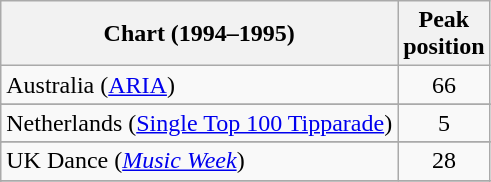<table class="wikitable sortable">
<tr>
<th>Chart (1994–1995)</th>
<th>Peak<br>position</th>
</tr>
<tr>
<td>Australia (<a href='#'>ARIA</a>)</td>
<td align="center">66</td>
</tr>
<tr>
</tr>
<tr>
<td>Netherlands (<a href='#'>Single Top 100 Tipparade</a>)</td>
<td align="center">5</td>
</tr>
<tr>
</tr>
<tr>
</tr>
<tr>
</tr>
<tr>
<td>UK Dance (<em><a href='#'>Music Week</a></em>)</td>
<td align="center">28</td>
</tr>
<tr>
</tr>
<tr>
</tr>
</table>
